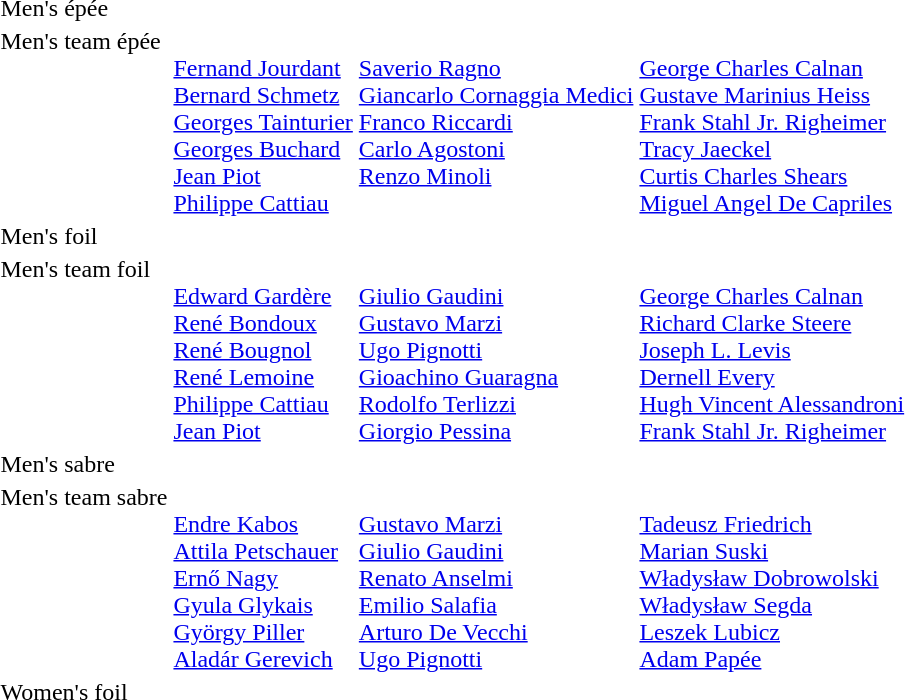<table>
<tr>
<td>Men's épée<br></td>
<td></td>
<td></td>
<td></td>
</tr>
<tr valign="top">
<td>Men's team épée<br></td>
<td><br><a href='#'>Fernand Jourdant</a><br><a href='#'>Bernard Schmetz</a><br><a href='#'>Georges Tainturier</a><br><a href='#'>Georges Buchard</a><br><a href='#'>Jean Piot</a><br><a href='#'>Philippe Cattiau</a></td>
<td><br><a href='#'>Saverio Ragno</a><br><a href='#'>Giancarlo Cornaggia Medici</a><br><a href='#'>Franco Riccardi</a><br><a href='#'>Carlo Agostoni</a><br><a href='#'>Renzo Minoli</a></td>
<td><br><a href='#'>George Charles Calnan</a><br><a href='#'>Gustave Marinius Heiss</a><br><a href='#'>Frank Stahl Jr. Righeimer</a><br><a href='#'>Tracy Jaeckel</a><br><a href='#'>Curtis Charles Shears</a><br><a href='#'>Miguel Angel De Capriles</a></td>
</tr>
<tr>
<td>Men's foil<br></td>
<td></td>
<td></td>
<td></td>
</tr>
<tr valign="top">
<td>Men's team foil<br></td>
<td><br><a href='#'>Edward Gardère</a><br><a href='#'>René Bondoux</a><br><a href='#'>René Bougnol</a><br><a href='#'>René Lemoine</a><br><a href='#'>Philippe Cattiau</a><br><a href='#'>Jean Piot</a></td>
<td><br><a href='#'>Giulio Gaudini</a><br><a href='#'>Gustavo Marzi</a><br><a href='#'>Ugo Pignotti</a><br><a href='#'>Gioachino Guaragna</a><br><a href='#'>Rodolfo Terlizzi</a><br><a href='#'>Giorgio Pessina</a></td>
<td><br><a href='#'>George Charles Calnan</a><br><a href='#'>Richard Clarke Steere</a><br><a href='#'>Joseph L. Levis</a><br><a href='#'>Dernell Every</a><br><a href='#'>Hugh Vincent Alessandroni</a><br><a href='#'>Frank Stahl Jr. Righeimer</a></td>
</tr>
<tr>
<td>Men's sabre<br></td>
<td></td>
<td></td>
<td></td>
</tr>
<tr valign="top">
<td>Men's team sabre<br></td>
<td><br><a href='#'>Endre Kabos</a><br><a href='#'>Attila Petschauer</a><br><a href='#'>Ernő Nagy</a><br><a href='#'>Gyula Glykais</a><br><a href='#'>György Piller</a><br><a href='#'>Aladár Gerevich</a><br></td>
<td><br><a href='#'>Gustavo Marzi</a><br><a href='#'>Giulio Gaudini</a><br><a href='#'>Renato Anselmi</a><br><a href='#'>Emilio Salafia</a><br><a href='#'>Arturo De Vecchi</a><br><a href='#'>Ugo Pignotti</a></td>
<td><br><a href='#'>Tadeusz Friedrich</a><br><a href='#'>Marian Suski</a><br><a href='#'>Władysław Dobrowolski</a><br><a href='#'>Władysław Segda</a><br><a href='#'>Leszek Lubicz</a><br><a href='#'>Adam Papée</a></td>
</tr>
<tr>
<td>Women's foil<br></td>
<td></td>
<td></td>
<td></td>
</tr>
</table>
